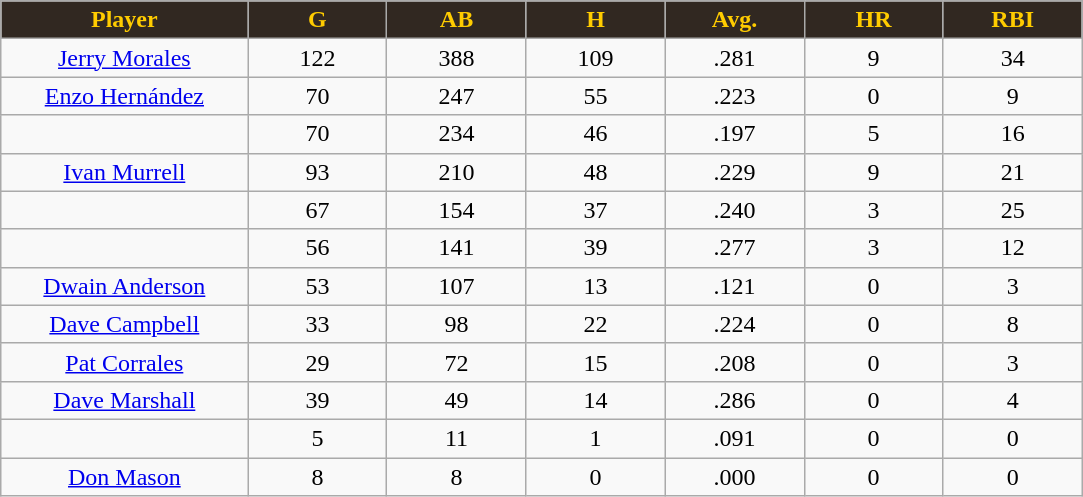<table class="wikitable sortable">
<tr>
<th style="background:#312821; color:#FFCC00" width="16%">Player</th>
<th style="background:#312821; color:#FFCC00" width="9%">G</th>
<th style="background:#312821; color:#FFCC00" width="9%">AB</th>
<th style="background:#312821; color:#FFCC00" width="9%">H</th>
<th style="background:#312821; color:#FFCC00" width="9%">Avg.</th>
<th style="background:#312821; color:#FFCC00" width="9%">HR</th>
<th style="background:#312821; color:#FFCC00" width="9%">RBI</th>
</tr>
<tr align="center">
<td><a href='#'>Jerry Morales</a></td>
<td>122</td>
<td>388</td>
<td>109</td>
<td>.281</td>
<td>9</td>
<td>34</td>
</tr>
<tr align=center>
<td><a href='#'>Enzo Hernández</a></td>
<td>70</td>
<td>247</td>
<td>55</td>
<td>.223</td>
<td>0</td>
<td>9</td>
</tr>
<tr align=center>
<td></td>
<td>70</td>
<td>234</td>
<td>46</td>
<td>.197</td>
<td>5</td>
<td>16</td>
</tr>
<tr align="center">
<td><a href='#'>Ivan Murrell</a></td>
<td>93</td>
<td>210</td>
<td>48</td>
<td>.229</td>
<td>9</td>
<td>21</td>
</tr>
<tr align=center>
<td></td>
<td>67</td>
<td>154</td>
<td>37</td>
<td>.240</td>
<td>3</td>
<td>25</td>
</tr>
<tr align="center">
<td></td>
<td>56</td>
<td>141</td>
<td>39</td>
<td>.277</td>
<td>3</td>
<td>12</td>
</tr>
<tr align="center">
<td><a href='#'>Dwain Anderson</a></td>
<td>53</td>
<td>107</td>
<td>13</td>
<td>.121</td>
<td>0</td>
<td>3</td>
</tr>
<tr align=center>
<td><a href='#'>Dave Campbell</a></td>
<td>33</td>
<td>98</td>
<td>22</td>
<td>.224</td>
<td>0</td>
<td>8</td>
</tr>
<tr align=center>
<td><a href='#'>Pat Corrales</a></td>
<td>29</td>
<td>72</td>
<td>15</td>
<td>.208</td>
<td>0</td>
<td>3</td>
</tr>
<tr align=center>
<td><a href='#'>Dave Marshall</a></td>
<td>39</td>
<td>49</td>
<td>14</td>
<td>.286</td>
<td>0</td>
<td>4</td>
</tr>
<tr align=center>
<td></td>
<td>5</td>
<td>11</td>
<td>1</td>
<td>.091</td>
<td>0</td>
<td>0</td>
</tr>
<tr align="center">
<td><a href='#'>Don Mason</a></td>
<td>8</td>
<td>8</td>
<td>0</td>
<td>.000</td>
<td>0</td>
<td>0</td>
</tr>
</table>
